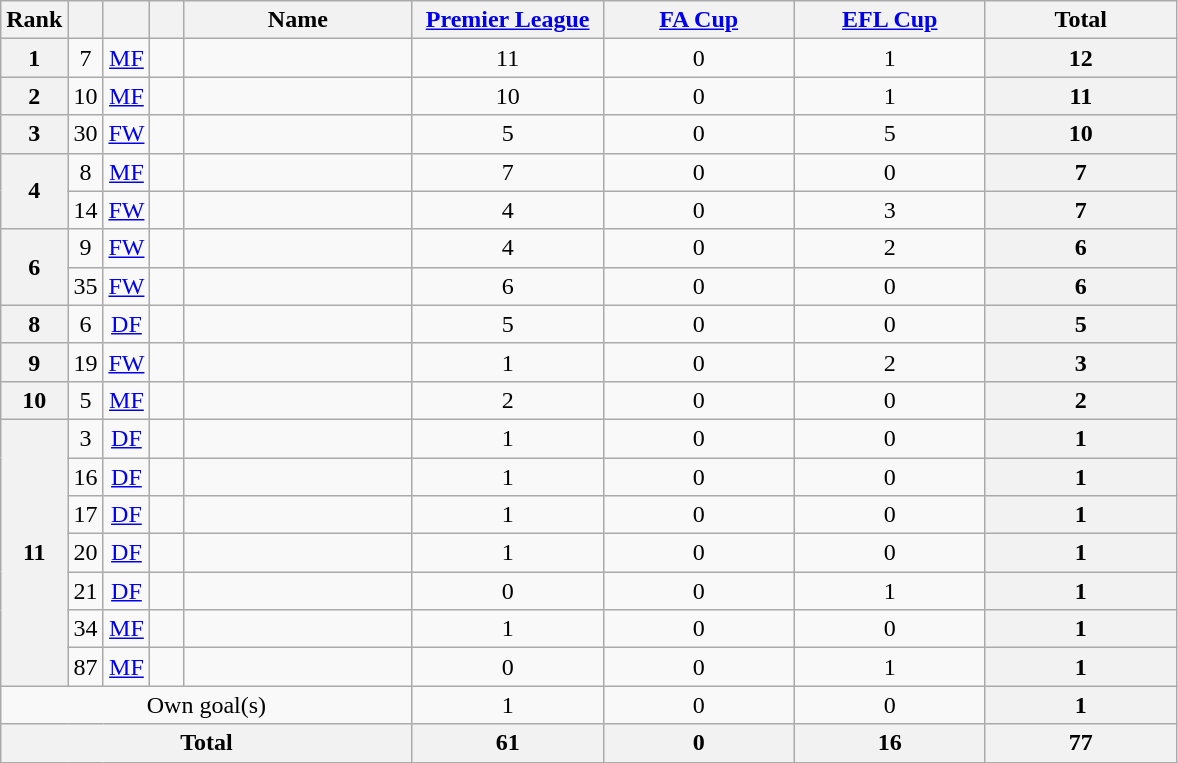<table class="wikitable sortable" style="text-align:center;">
<tr>
<th width="15">Rank</th>
<th width="15"></th>
<th width="15"></th>
<th width="15"></th>
<th width="145">Name</th>
<th width="120"><a href='#'>Premier League</a></th>
<th width="120"><a href='#'>FA Cup</a></th>
<th width="120"><a href='#'>EFL Cup</a></th>
<th width="120">Total</th>
</tr>
<tr>
<th>1</th>
<td>7</td>
<td><a href='#'>MF</a></td>
<td></td>
<td align="left"></td>
<td>11</td>
<td>0</td>
<td>1</td>
<th>12</th>
</tr>
<tr>
<th>2</th>
<td>10</td>
<td><a href='#'>MF</a></td>
<td></td>
<td align="left"></td>
<td>10</td>
<td>0</td>
<td>1</td>
<th>11</th>
</tr>
<tr>
<th>3</th>
<td>30</td>
<td><a href='#'>FW</a></td>
<td></td>
<td align="left"></td>
<td>5</td>
<td>0</td>
<td>5</td>
<th>10</th>
</tr>
<tr>
<th rowspan="2">4</th>
<td>8</td>
<td><a href='#'>MF</a></td>
<td></td>
<td align="left"></td>
<td>7</td>
<td>0</td>
<td>0</td>
<th>7</th>
</tr>
<tr>
<td>14</td>
<td><a href='#'>FW</a></td>
<td></td>
<td align="left"></td>
<td>4</td>
<td>0</td>
<td>3</td>
<th>7</th>
</tr>
<tr>
<th rowspan="2">6</th>
<td>9</td>
<td><a href='#'>FW</a></td>
<td></td>
<td align="left"></td>
<td>4</td>
<td>0</td>
<td>2</td>
<th>6</th>
</tr>
<tr>
<td>35</td>
<td><a href='#'>FW</a></td>
<td></td>
<td align="left"></td>
<td>6</td>
<td>0</td>
<td>0</td>
<th>6</th>
</tr>
<tr>
<th>8</th>
<td>6</td>
<td><a href='#'>DF</a></td>
<td></td>
<td align="left"></td>
<td>5</td>
<td>0</td>
<td>0</td>
<th>5</th>
</tr>
<tr>
<th>9</th>
<td>19</td>
<td><a href='#'>FW</a></td>
<td></td>
<td align="left"></td>
<td>1</td>
<td>0</td>
<td>2</td>
<th>3</th>
</tr>
<tr>
<th>10</th>
<td>5</td>
<td><a href='#'>MF</a></td>
<td></td>
<td align="left"></td>
<td>2</td>
<td>0</td>
<td>0</td>
<th>2</th>
</tr>
<tr>
<th rowspan="7">11</th>
<td>3</td>
<td><a href='#'>DF</a></td>
<td></td>
<td align="left"></td>
<td>1</td>
<td>0</td>
<td>0</td>
<th>1</th>
</tr>
<tr>
<td>16</td>
<td><a href='#'>DF</a></td>
<td></td>
<td align="left"></td>
<td>1</td>
<td>0</td>
<td>0</td>
<th>1</th>
</tr>
<tr>
<td>17</td>
<td><a href='#'>DF</a></td>
<td></td>
<td align="left"></td>
<td>1</td>
<td>0</td>
<td>0</td>
<th>1</th>
</tr>
<tr>
<td>20</td>
<td><a href='#'>DF</a></td>
<td></td>
<td align="left"></td>
<td>1</td>
<td>0</td>
<td>0</td>
<th>1</th>
</tr>
<tr>
<td>21</td>
<td><a href='#'>DF</a></td>
<td></td>
<td align="left"></td>
<td>0</td>
<td>0</td>
<td>1</td>
<th>1</th>
</tr>
<tr>
<td>34</td>
<td><a href='#'>MF</a></td>
<td></td>
<td align="left"></td>
<td>1</td>
<td>0</td>
<td>0</td>
<th>1</th>
</tr>
<tr>
<td>87</td>
<td><a href='#'>MF</a></td>
<td></td>
<td align="left"></td>
<td>0</td>
<td>0</td>
<td>1</td>
<th>1</th>
</tr>
<tr>
<td colspan="5">Own goal(s)</td>
<td>1</td>
<td>0</td>
<td>0</td>
<th>1</th>
</tr>
<tr>
<th colspan="5">Total</th>
<th>61</th>
<th>0</th>
<th>16</th>
<th>77</th>
</tr>
</table>
